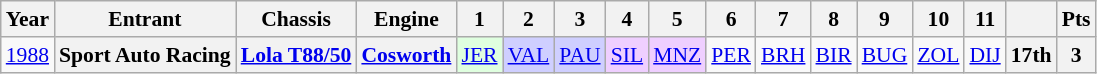<table class="wikitable" style="text-align:center; font-size:90%">
<tr>
<th>Year</th>
<th>Entrant</th>
<th>Chassis</th>
<th>Engine</th>
<th>1</th>
<th>2</th>
<th>3</th>
<th>4</th>
<th>5</th>
<th>6</th>
<th>7</th>
<th>8</th>
<th>9</th>
<th>10</th>
<th>11</th>
<th></th>
<th>Pts</th>
</tr>
<tr>
<td><a href='#'>1988</a></td>
<th>Sport Auto Racing</th>
<th><a href='#'>Lola T88/50</a></th>
<th><a href='#'>Cosworth</a></th>
<td style="background:#DFFFDF;"><a href='#'>JER</a><br></td>
<td style="background:#CFCFFF;"><a href='#'>VAL</a><br></td>
<td style="background:#CFCFFF;"><a href='#'>PAU</a><br></td>
<td style="background:#EFCFFF;"><a href='#'>SIL</a><br></td>
<td style="background:#EFCFFF;"><a href='#'>MNZ</a><br></td>
<td><a href='#'>PER</a></td>
<td><a href='#'>BRH</a></td>
<td><a href='#'>BIR</a></td>
<td><a href='#'>BUG</a></td>
<td><a href='#'>ZOL</a></td>
<td><a href='#'>DIJ</a></td>
<th>17th</th>
<th>3</th>
</tr>
</table>
